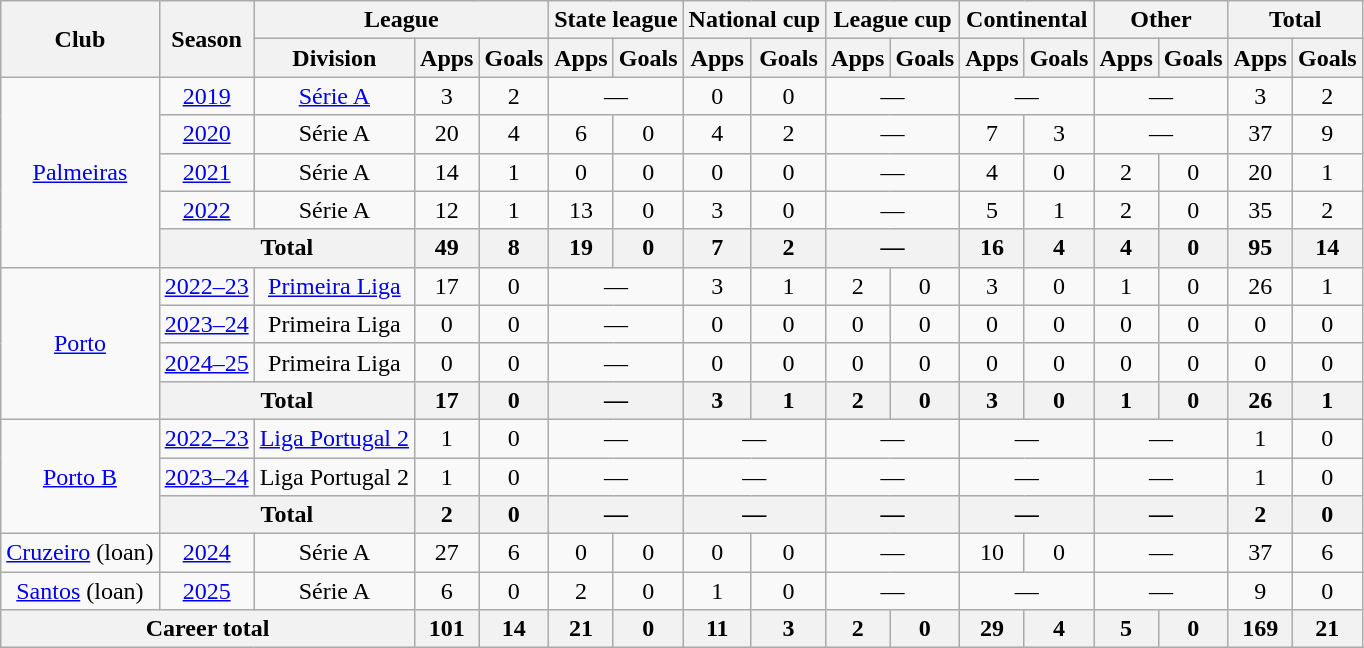<table class="wikitable" style="text-align:center">
<tr>
<th rowspan="2">Club</th>
<th rowspan="2">Season</th>
<th colspan="3">League</th>
<th colspan="2">State league</th>
<th colspan="2">National cup</th>
<th colspan="2">League cup</th>
<th colspan="2">Continental</th>
<th colspan="2">Other</th>
<th colspan="2">Total</th>
</tr>
<tr>
<th>Division</th>
<th>Apps</th>
<th>Goals</th>
<th>Apps</th>
<th>Goals</th>
<th>Apps</th>
<th>Goals</th>
<th>Apps</th>
<th>Goals</th>
<th>Apps</th>
<th>Goals</th>
<th>Apps</th>
<th>Goals</th>
<th>Apps</th>
<th>Goals</th>
</tr>
<tr>
<td rowspan="5"><a href='#'>Palmeiras</a></td>
<td><a href='#'>2019</a></td>
<td><a href='#'>Série A</a></td>
<td>3</td>
<td>2</td>
<td colspan="2">—</td>
<td>0</td>
<td>0</td>
<td colspan="2">—</td>
<td colspan="2">—</td>
<td colspan="2">—</td>
<td>3</td>
<td>2</td>
</tr>
<tr>
<td><a href='#'>2020</a></td>
<td>Série A</td>
<td>20</td>
<td>4</td>
<td>6</td>
<td>0</td>
<td>4</td>
<td>2</td>
<td colspan="2">—</td>
<td>7</td>
<td>3</td>
<td colspan="2">—</td>
<td>37</td>
<td>9</td>
</tr>
<tr>
<td><a href='#'>2021</a></td>
<td>Série A</td>
<td>14</td>
<td>1</td>
<td>0</td>
<td>0</td>
<td>0</td>
<td>0</td>
<td colspan="2">—</td>
<td>4</td>
<td>0</td>
<td>2</td>
<td>0</td>
<td>20</td>
<td>1</td>
</tr>
<tr>
<td><a href='#'>2022</a></td>
<td>Série A</td>
<td>12</td>
<td>1</td>
<td>13</td>
<td>0</td>
<td>3</td>
<td>0</td>
<td colspan="2">—</td>
<td>5</td>
<td>1</td>
<td>2</td>
<td>0</td>
<td>35</td>
<td>2</td>
</tr>
<tr>
<th colspan="2">Total</th>
<th>49</th>
<th>8</th>
<th>19</th>
<th>0</th>
<th>7</th>
<th>2</th>
<th colspan="2">—</th>
<th>16</th>
<th>4</th>
<th>4</th>
<th>0</th>
<th>95</th>
<th>14</th>
</tr>
<tr>
<td rowspan="4"><a href='#'>Porto</a></td>
<td><a href='#'>2022–23</a></td>
<td><a href='#'>Primeira Liga</a></td>
<td>17</td>
<td>0</td>
<td colspan="2">—</td>
<td>3</td>
<td>1</td>
<td>2</td>
<td>0</td>
<td>3</td>
<td>0</td>
<td>1</td>
<td>0</td>
<td>26</td>
<td>1</td>
</tr>
<tr>
<td><a href='#'>2023–24</a></td>
<td>Primeira Liga</td>
<td>0</td>
<td>0</td>
<td colspan="2">—</td>
<td>0</td>
<td>0</td>
<td>0</td>
<td>0</td>
<td>0</td>
<td>0</td>
<td>0</td>
<td>0</td>
<td>0</td>
<td>0</td>
</tr>
<tr>
<td><a href='#'>2024–25</a></td>
<td>Primeira Liga</td>
<td>0</td>
<td>0</td>
<td colspan="2">—</td>
<td>0</td>
<td>0</td>
<td>0</td>
<td>0</td>
<td>0</td>
<td>0</td>
<td>0</td>
<td>0</td>
<td>0</td>
<td>0</td>
</tr>
<tr>
<th colspan="2">Total</th>
<th>17</th>
<th>0</th>
<th colspan="2">—</th>
<th>3</th>
<th>1</th>
<th>2</th>
<th>0</th>
<th>3</th>
<th>0</th>
<th>1</th>
<th>0</th>
<th>26</th>
<th>1</th>
</tr>
<tr>
<td rowspan="3"><a href='#'>Porto B</a></td>
<td><a href='#'>2022–23</a></td>
<td><a href='#'>Liga Portugal 2</a></td>
<td>1</td>
<td>0</td>
<td colspan="2">—</td>
<td colspan="2">—</td>
<td colspan="2">—</td>
<td colspan="2">—</td>
<td colspan="2">—</td>
<td>1</td>
<td>0</td>
</tr>
<tr>
<td><a href='#'>2023–24</a></td>
<td>Liga Portugal 2</td>
<td>1</td>
<td>0</td>
<td colspan="2">—</td>
<td colspan="2">—</td>
<td colspan="2">—</td>
<td colspan="2">—</td>
<td colspan="2">—</td>
<td>1</td>
<td>0</td>
</tr>
<tr>
<th colspan="2">Total</th>
<th>2</th>
<th>0</th>
<th colspan="2">—</th>
<th colspan="2">—</th>
<th colspan="2">—</th>
<th colspan="2">—</th>
<th colspan="2">—</th>
<th>2</th>
<th>0</th>
</tr>
<tr>
<td><a href='#'>Cruzeiro</a> (loan)</td>
<td><a href='#'>2024</a></td>
<td>Série A</td>
<td>27</td>
<td>6</td>
<td>0</td>
<td>0</td>
<td>0</td>
<td>0</td>
<td colspan="2">—</td>
<td>10</td>
<td>0</td>
<td colspan="2">—</td>
<td>37</td>
<td>6</td>
</tr>
<tr>
<td><a href='#'>Santos</a> (loan)</td>
<td><a href='#'>2025</a></td>
<td>Série A</td>
<td>6</td>
<td>0</td>
<td>2</td>
<td>0</td>
<td>1</td>
<td>0</td>
<td colspan="2">—</td>
<td colspan="2">—</td>
<td colspan="2">—</td>
<td>9</td>
<td>0</td>
</tr>
<tr>
<th colspan="3">Career total</th>
<th>101</th>
<th>14</th>
<th>21</th>
<th>0</th>
<th>11</th>
<th>3</th>
<th>2</th>
<th>0</th>
<th>29</th>
<th>4</th>
<th>5</th>
<th>0</th>
<th>169</th>
<th>21</th>
</tr>
</table>
